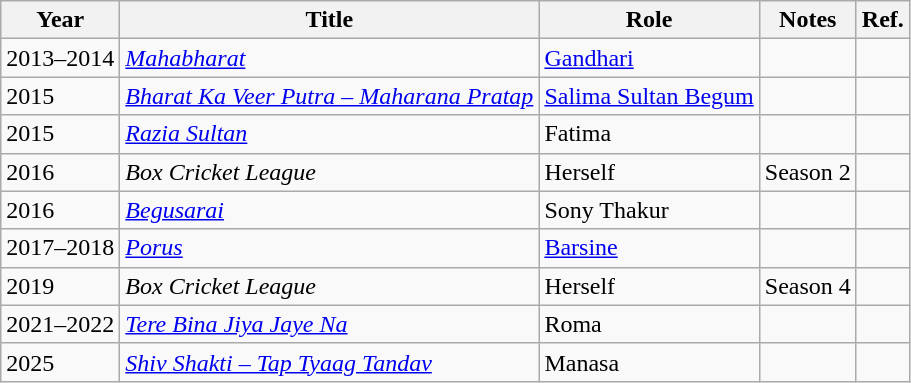<table class="wikitable sortable">
<tr>
<th>Year</th>
<th>Title</th>
<th>Role</th>
<th>Notes</th>
<th>Ref.</th>
</tr>
<tr>
<td>2013–2014</td>
<td><em><a href='#'>Mahabharat</a></em></td>
<td><a href='#'>Gandhari</a></td>
<td></td>
<td></td>
</tr>
<tr>
<td>2015</td>
<td><em><a href='#'>Bharat Ka Veer Putra – Maharana Pratap</a></em></td>
<td><a href='#'>Salima Sultan Begum</a></td>
<td></td>
<td></td>
</tr>
<tr>
<td>2015</td>
<td><em><a href='#'>Razia Sultan</a></em></td>
<td>Fatima</td>
<td></td>
<td></td>
</tr>
<tr>
<td>2016</td>
<td><em>Box Cricket League</em></td>
<td>Herself</td>
<td>Season 2</td>
<td></td>
</tr>
<tr>
<td>2016</td>
<td><em><a href='#'>Begusarai</a></em></td>
<td>Sony Thakur</td>
<td></td>
<td></td>
</tr>
<tr>
<td>2017–2018</td>
<td><em><a href='#'>Porus</a></em></td>
<td><a href='#'>Barsine</a></td>
<td></td>
<td></td>
</tr>
<tr>
<td>2019</td>
<td><em>Box Cricket League</em></td>
<td>Herself</td>
<td>Season 4</td>
<td></td>
</tr>
<tr>
<td>2021–2022</td>
<td><em><a href='#'>Tere Bina Jiya Jaye Na</a></em></td>
<td>Roma</td>
<td></td>
<td></td>
</tr>
<tr>
<td>2025</td>
<td><em><a href='#'>Shiv Shakti – Tap Tyaag Tandav</a></td>
<td>Manasa</td>
<td></td>
<td></td>
</tr>
</table>
